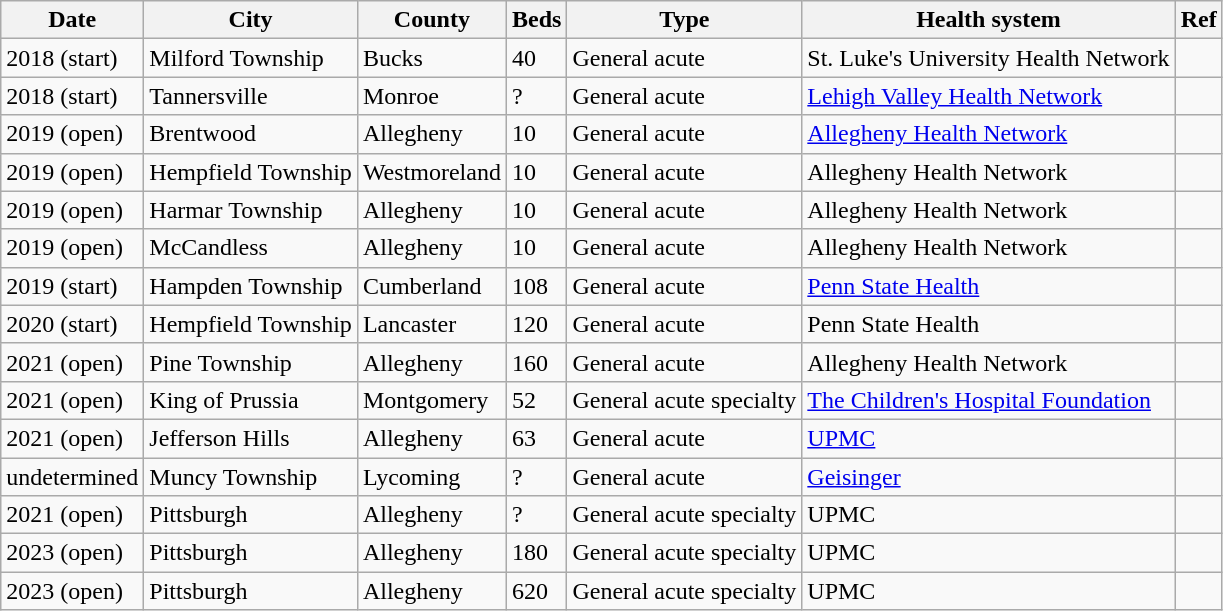<table class="wikitable sortable">
<tr>
<th scope="col">Date</th>
<th scope="col">City</th>
<th scope="col">County</th>
<th scope="col">Beds</th>
<th scope="col">Type</th>
<th scope="col">Health system</th>
<th scope="col" class="unsortable">Ref</th>
</tr>
<tr>
<td>2018 (start)</td>
<td>Milford Township</td>
<td>Bucks</td>
<td>40</td>
<td>General acute</td>
<td>St. Luke's University Health Network</td>
<td></td>
</tr>
<tr>
<td>2018 (start)</td>
<td>Tannersville</td>
<td>Monroe</td>
<td>?</td>
<td>General acute</td>
<td><a href='#'>Lehigh Valley Health Network</a></td>
<td></td>
</tr>
<tr>
<td>2019 (open)</td>
<td>Brentwood</td>
<td>Allegheny</td>
<td>10</td>
<td>General acute</td>
<td><a href='#'>Allegheny Health Network</a></td>
<td></td>
</tr>
<tr>
<td>2019 (open)</td>
<td>Hempfield Township</td>
<td>Westmoreland</td>
<td>10</td>
<td>General acute</td>
<td>Allegheny Health Network</td>
<td></td>
</tr>
<tr>
<td>2019 (open)</td>
<td>Harmar Township</td>
<td>Allegheny</td>
<td>10</td>
<td>General acute</td>
<td>Allegheny Health Network</td>
<td></td>
</tr>
<tr>
<td>2019 (open)</td>
<td>McCandless</td>
<td>Allegheny</td>
<td>10</td>
<td>General acute</td>
<td>Allegheny Health Network</td>
<td></td>
</tr>
<tr>
<td>2019 (start)</td>
<td>Hampden Township</td>
<td>Cumberland</td>
<td>108</td>
<td>General acute</td>
<td><a href='#'>Penn State Health</a></td>
<td></td>
</tr>
<tr>
<td>2020 (start)</td>
<td>Hempfield Township</td>
<td>Lancaster</td>
<td>120</td>
<td>General acute</td>
<td>Penn State Health</td>
<td></td>
</tr>
<tr>
<td>2021 (open)</td>
<td>Pine Township</td>
<td>Allegheny</td>
<td>160</td>
<td>General acute</td>
<td>Allegheny Health Network</td>
<td></td>
</tr>
<tr>
<td>2021 (open)</td>
<td>King of Prussia</td>
<td>Montgomery</td>
<td>52</td>
<td>General acute specialty</td>
<td><a href='#'>The Children's Hospital Foundation</a></td>
<td></td>
</tr>
<tr>
<td>2021 (open)</td>
<td>Jefferson Hills</td>
<td>Allegheny</td>
<td>63</td>
<td>General acute</td>
<td><a href='#'>UPMC</a></td>
<td></td>
</tr>
<tr>
<td>undetermined</td>
<td>Muncy Township</td>
<td>Lycoming</td>
<td>?</td>
<td>General acute</td>
<td><a href='#'>Geisinger</a></td>
<td></td>
</tr>
<tr>
<td>2021 (open)</td>
<td>Pittsburgh</td>
<td>Allegheny</td>
<td>?</td>
<td>General acute specialty</td>
<td>UPMC</td>
<td></td>
</tr>
<tr>
<td>2023 (open)</td>
<td>Pittsburgh</td>
<td>Allegheny</td>
<td>180</td>
<td>General acute specialty</td>
<td>UPMC</td>
<td></td>
</tr>
<tr>
<td>2023 (open)</td>
<td>Pittsburgh</td>
<td>Allegheny</td>
<td>620</td>
<td>General acute specialty</td>
<td>UPMC</td>
<td></td>
</tr>
</table>
